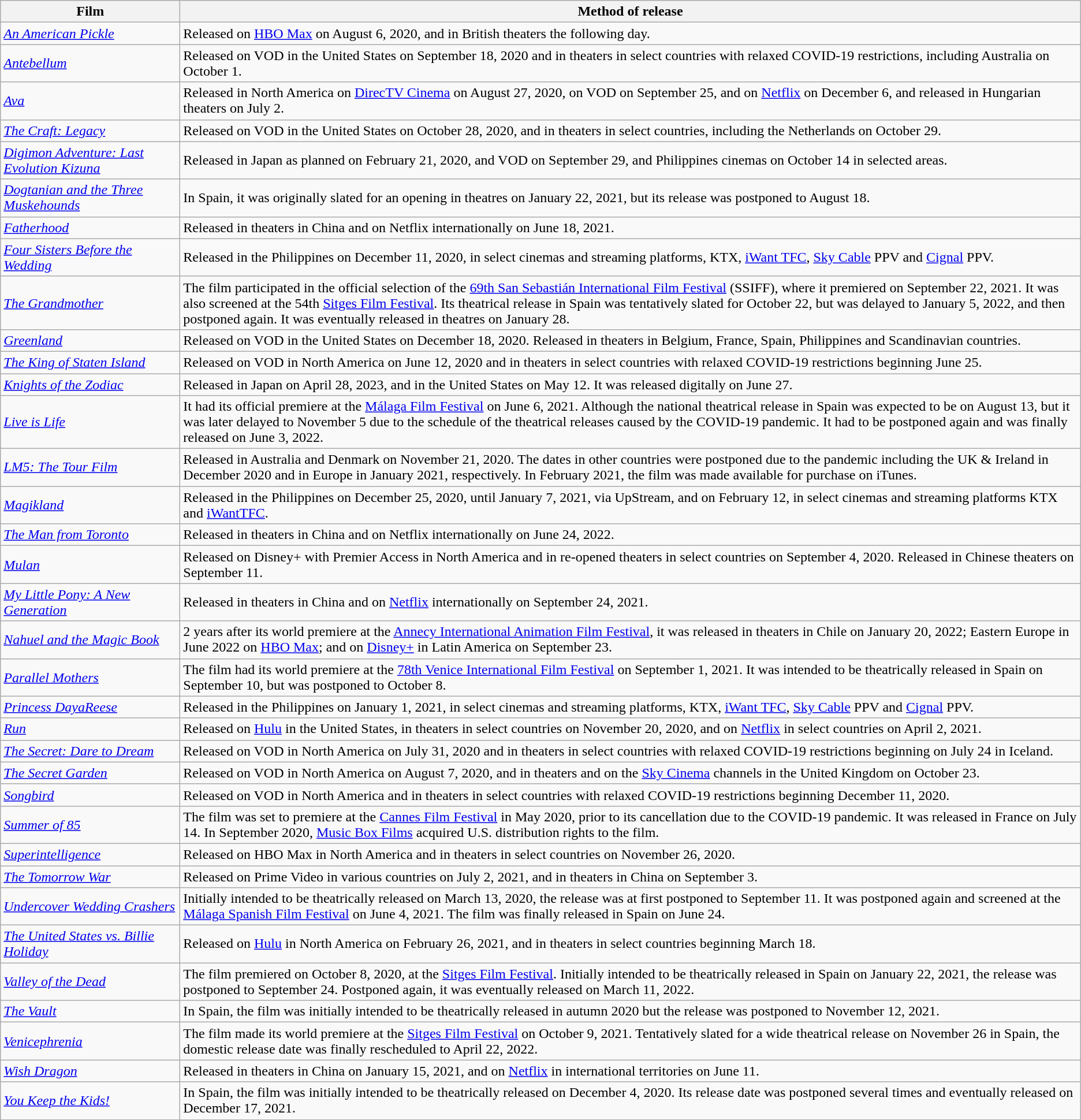<table class="wikitable sortable">
<tr>
<th style="width: 200px;">Film</th>
<th>Method of release</th>
</tr>
<tr>
<td><em><a href='#'>An American Pickle</a></em></td>
<td>Released on <a href='#'>HBO Max</a> on August 6, 2020, and in British theaters the following day.</td>
</tr>
<tr>
<td><em><a href='#'>Antebellum</a></em></td>
<td>Released on VOD in the United States on September 18, 2020 and in theaters in select countries with relaxed COVID-19 restrictions, including Australia on October 1.</td>
</tr>
<tr>
<td><em><a href='#'>Ava</a></em></td>
<td>Released in North America on <a href='#'>DirecTV Cinema</a> on August 27, 2020, on VOD on September 25, and on <a href='#'>Netflix</a> on December 6, and released in Hungarian theaters on July 2.</td>
</tr>
<tr>
<td><em><a href='#'>The Craft: Legacy</a></em></td>
<td>Released on VOD in the United States on October 28, 2020, and in theaters in select countries, including the Netherlands on October 29.</td>
</tr>
<tr>
<td><em><a href='#'>Digimon Adventure: Last Evolution Kizuna</a></em></td>
<td>Released in Japan as planned on February 21, 2020, and VOD on September 29, and Philippines cinemas on October 14 in selected areas.</td>
</tr>
<tr>
<td><em><a href='#'>Dogtanian and the Three Muskehounds</a></em></td>
<td>In Spain, it was originally slated for an opening in theatres on January 22, 2021, but its release was postponed to August 18.</td>
</tr>
<tr>
<td><em><a href='#'>Fatherhood</a></em></td>
<td>Released in theaters in China and on Netflix internationally on June 18, 2021.</td>
</tr>
<tr>
<td><em><a href='#'>Four Sisters Before the Wedding</a></em></td>
<td>Released in the Philippines on December 11, 2020, in select cinemas and streaming platforms, KTX, <a href='#'>iWant TFC</a>, <a href='#'>Sky Cable</a> PPV and <a href='#'>Cignal</a> PPV.</td>
</tr>
<tr>
<td><em><a href='#'>The Grandmother</a></em></td>
<td>The film participated in the official selection of the <a href='#'>69th San Sebastián International Film Festival</a> (SSIFF), where it premiered on September 22, 2021. It was also screened at the 54th <a href='#'>Sitges Film Festival</a>. Its theatrical release in Spain was tentatively slated for October 22, but was delayed to January 5, 2022, and then postponed again. It was eventually released in theatres on January 28.</td>
</tr>
<tr>
<td><em><a href='#'>Greenland</a></em></td>
<td>Released on VOD in the United States on December 18, 2020. Released in theaters in Belgium, France, Spain, Philippines and Scandinavian countries.</td>
</tr>
<tr>
<td><em><a href='#'>The King of Staten Island</a></em></td>
<td>Released on VOD in North America on June 12, 2020 and in theaters in select countries with relaxed COVID-19 restrictions beginning June 25.</td>
</tr>
<tr>
<td><em><a href='#'>Knights of the Zodiac</a></em></td>
<td>Released in Japan on April 28, 2023, and in the United States on May 12. It was released digitally on June 27.</td>
</tr>
<tr>
<td><em><a href='#'>Live is Life</a></em></td>
<td>It had its official premiere at the <a href='#'>Málaga Film Festival</a> on June 6, 2021. Although the national theatrical release in Spain was expected to be on August 13, but it was later delayed to November 5 due to the schedule of the theatrical releases caused by the COVID-19 pandemic. It had to be postponed again and was finally released on June 3, 2022.</td>
</tr>
<tr>
<td><em><a href='#'>LM5: The Tour Film</a></em></td>
<td>Released in Australia and Denmark on November 21, 2020. The dates in other countries were postponed due to the pandemic  including the UK & Ireland in December 2020 and in Europe in January 2021, respectively. In February 2021, the film was made available for purchase on iTunes.</td>
</tr>
<tr>
<td><em><a href='#'>Magikland</a></em></td>
<td>Released in the Philippines on December 25, 2020, until January 7, 2021, via UpStream, and on February 12, in select cinemas and streaming platforms KTX and <a href='#'>iWantTFC</a>.</td>
</tr>
<tr>
<td><em><a href='#'>The Man from Toronto</a></em></td>
<td>Released in theaters in China and on Netflix internationally on June 24, 2022.</td>
</tr>
<tr>
<td><em><a href='#'>Mulan</a></em></td>
<td>Released on Disney+ with Premier Access in North America and in re-opened theaters in select countries on September 4, 2020. Released in Chinese theaters on September 11.</td>
</tr>
<tr>
<td><em><a href='#'>My Little Pony: A New Generation</a></em></td>
<td>Released in theaters in China and on <a href='#'>Netflix</a> internationally on September 24, 2021.</td>
</tr>
<tr>
<td><em><a href='#'>Nahuel and the Magic Book</a></em></td>
<td>2 years after its world premiere at the <a href='#'>Annecy International Animation Film Festival</a>, it was released in theaters in Chile on January 20, 2022; Eastern Europe in June 2022 on <a href='#'>HBO Max</a>; and on <a href='#'>Disney+</a> in Latin America on September 23.</td>
</tr>
<tr>
<td><em><a href='#'>Parallel Mothers</a></em></td>
<td>The film had its world premiere at the <a href='#'>78th Venice International Film Festival</a> on September 1, 2021. It was intended to be theatrically released in Spain on September 10, but was postponed to October 8.</td>
</tr>
<tr>
<td><em><a href='#'>Princess DayaReese</a></em></td>
<td>Released in the Philippines on January 1, 2021, in select cinemas and streaming platforms, KTX, <a href='#'>iWant TFC</a>, <a href='#'>Sky Cable</a> PPV and <a href='#'>Cignal</a> PPV.</td>
</tr>
<tr>
<td><em><a href='#'>Run</a></em></td>
<td>Released on <a href='#'>Hulu</a> in the United States, in theaters in select countries on November 20, 2020, and on <a href='#'>Netflix</a> in select countries on April 2, 2021.</td>
</tr>
<tr>
<td><em><a href='#'>The Secret: Dare to Dream</a></em></td>
<td>Released on VOD in North America on July 31, 2020 and in theaters in select countries with relaxed COVID-19 restrictions beginning on July 24 in Iceland.</td>
</tr>
<tr>
<td><em><a href='#'>The Secret Garden</a></em></td>
<td>Released on VOD in North America on August 7, 2020, and in theaters and on the <a href='#'>Sky Cinema</a> channels in the United Kingdom on October 23.</td>
</tr>
<tr>
<td><em><a href='#'>Songbird</a></em></td>
<td>Released on VOD in North America and in theaters in select countries with relaxed COVID-19 restrictions beginning December 11, 2020.</td>
</tr>
<tr>
<td><em><a href='#'>Summer of 85</a></em></td>
<td>The film was set to premiere at the <a href='#'>Cannes Film Festival</a> in May 2020, prior to its cancellation due to the COVID-19 pandemic. It was released in France on July 14. In September 2020, <a href='#'>Music Box Films</a> acquired U.S. distribution rights to the film.</td>
</tr>
<tr>
<td><em><a href='#'>Superintelligence</a></em></td>
<td>Released on HBO Max in North America and in theaters in select countries on November 26, 2020.</td>
</tr>
<tr>
<td><em><a href='#'>The Tomorrow War</a></em></td>
<td>Released on Prime Video in various countries on July 2, 2021, and in theaters in China on September 3.</td>
</tr>
<tr>
<td><em><a href='#'>Undercover Wedding Crashers</a></em></td>
<td>Initially intended to be theatrically released on March 13, 2020, the release was at first postponed to September 11. It was postponed again and screened at the <a href='#'>Málaga Spanish Film Festival</a> on June 4, 2021. The film was finally released in Spain on June 24.</td>
</tr>
<tr>
<td><em><a href='#'>The United States vs. Billie Holiday</a></em></td>
<td>Released on <a href='#'>Hulu</a> in North America on February 26, 2021, and in theaters in select countries beginning March 18.</td>
</tr>
<tr>
<td><em><a href='#'>Valley of the Dead</a></em></td>
<td>The film premiered on October 8, 2020, at the <a href='#'>Sitges Film Festival</a>. Initially intended to be theatrically released in Spain on January 22, 2021, the release was postponed to September 24. Postponed again, it was eventually released on March 11, 2022.</td>
</tr>
<tr>
<td><em><a href='#'>The Vault</a></em></td>
<td>In Spain, the film was initially intended to be theatrically released in autumn 2020 but the release was postponed to November 12, 2021.</td>
</tr>
<tr>
<td><em><a href='#'>Venicephrenia</a></em></td>
<td>The film made its world premiere at the <a href='#'>Sitges Film Festival</a> on October 9, 2021. Tentatively slated for a wide theatrical release on November 26 in Spain, the domestic release date was finally rescheduled to April 22, 2022.</td>
</tr>
<tr>
<td><em><a href='#'>Wish Dragon</a></em></td>
<td>Released in theaters in China on January 15, 2021, and on <a href='#'>Netflix</a> in international territories on June 11.</td>
</tr>
<tr>
<td><em><a href='#'>You Keep the Kids!</a></em></td>
<td>In Spain, the film was initially intended to be theatrically released on December 4, 2020. Its release date was postponed several times and eventually released on December 17, 2021.</td>
</tr>
</table>
